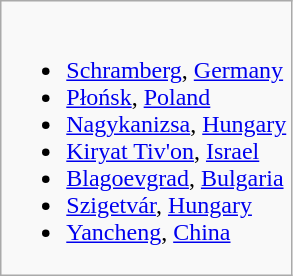<table class="wikitable">
<tr valign="top">
<td><br><ul><li> <a href='#'>Schramberg</a>, <a href='#'>Germany</a></li><li> <a href='#'>Płońsk</a>, <a href='#'>Poland</a></li><li> <a href='#'>Nagykanizsa</a>, <a href='#'>Hungary</a></li><li> <a href='#'>Kiryat Tiv'on</a>, <a href='#'>Israel</a></li><li> <a href='#'>Blagoevgrad</a>, <a href='#'>Bulgaria</a></li><li> <a href='#'>Szigetvár</a>, <a href='#'>Hungary</a></li><li> <a href='#'>Yancheng</a>, <a href='#'>China</a></li></ul></td>
</tr>
</table>
